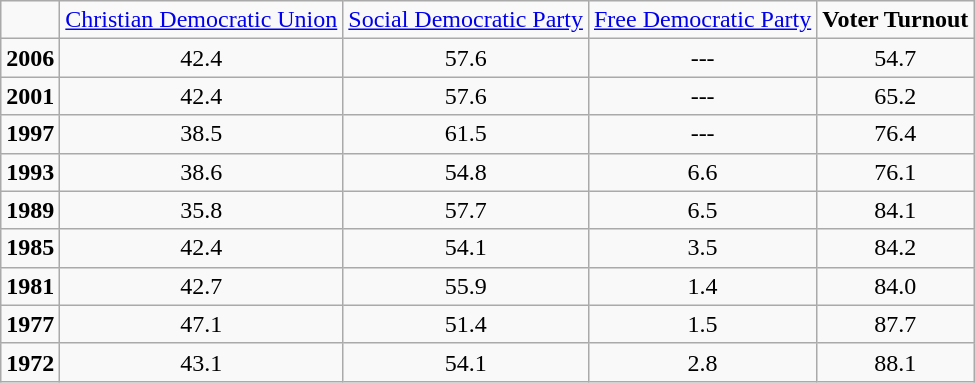<table class="wikitable">
<tr align="center">
<td></td>
<td><a href='#'>Christian Democratic Union</a></td>
<td><a href='#'>Social Democratic Party</a></td>
<td><a href='#'>Free Democratic Party</a></td>
<td><strong>Voter Turnout</strong></td>
</tr>
<tr align="center">
<td><strong>2006</strong></td>
<td>42.4</td>
<td>57.6</td>
<td>---</td>
<td>54.7</td>
</tr>
<tr align="center">
<td><strong>2001</strong></td>
<td>42.4</td>
<td>57.6</td>
<td>---</td>
<td>65.2</td>
</tr>
<tr align="center">
<td><strong>1997</strong></td>
<td>38.5</td>
<td>61.5</td>
<td>---</td>
<td>76.4</td>
</tr>
<tr align="center">
<td><strong>1993</strong></td>
<td>38.6</td>
<td>54.8</td>
<td>6.6</td>
<td>76.1</td>
</tr>
<tr align="center">
<td><strong>1989</strong></td>
<td>35.8</td>
<td>57.7</td>
<td>6.5</td>
<td>84.1</td>
</tr>
<tr align="center">
<td><strong>1985</strong></td>
<td>42.4</td>
<td>54.1</td>
<td>3.5</td>
<td>84.2</td>
</tr>
<tr align="center">
<td><strong>1981</strong></td>
<td>42.7</td>
<td>55.9</td>
<td>1.4</td>
<td>84.0</td>
</tr>
<tr align="center">
<td><strong>1977</strong></td>
<td>47.1</td>
<td>51.4</td>
<td>1.5</td>
<td>87.7</td>
</tr>
<tr align="center">
<td><strong>1972</strong></td>
<td>43.1</td>
<td>54.1</td>
<td>2.8</td>
<td>88.1</td>
</tr>
</table>
